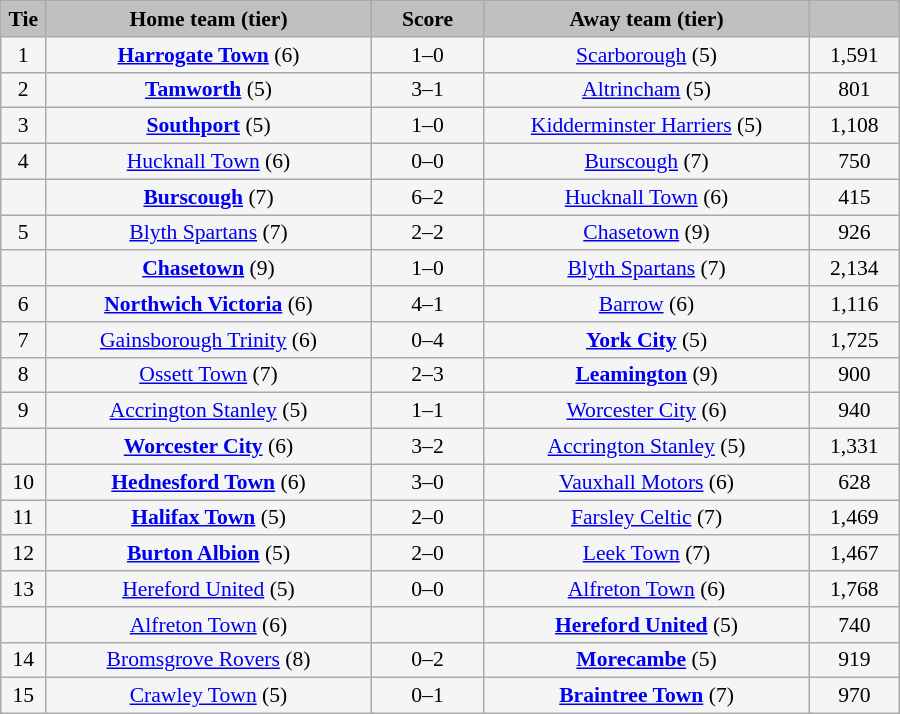<table class="wikitable" style="width: 600px; background:WhiteSmoke; text-align:center; font-size:90%">
<tr>
<td scope="col" style="width:  5.00%; background:silver;"><strong>Tie</strong></td>
<td scope="col" style="width: 36.25%; background:silver;"><strong>Home team (tier)</strong></td>
<td scope="col" style="width: 12.50%; background:silver;"><strong>Score</strong></td>
<td scope="col" style="width: 36.25%; background:silver;"><strong>Away team (tier)</strong></td>
<td scope="col" style="width: 10.00%; background:silver;"><strong></strong></td>
</tr>
<tr>
<td>1</td>
<td><strong><a href='#'>Harrogate Town</a></strong> (6)</td>
<td>1–0</td>
<td><a href='#'>Scarborough</a> (5)</td>
<td>1,591</td>
</tr>
<tr>
<td>2</td>
<td><strong><a href='#'>Tamworth</a></strong> (5)</td>
<td>3–1</td>
<td><a href='#'>Altrincham</a> (5)</td>
<td>801</td>
</tr>
<tr>
<td>3</td>
<td><strong><a href='#'>Southport</a></strong> (5)</td>
<td>1–0</td>
<td><a href='#'>Kidderminster Harriers</a> (5)</td>
<td>1,108</td>
</tr>
<tr>
<td>4</td>
<td><a href='#'>Hucknall Town</a> (6)</td>
<td>0–0</td>
<td><a href='#'>Burscough</a> (7)</td>
<td>750</td>
</tr>
<tr>
<td><em></em></td>
<td><strong><a href='#'>Burscough</a></strong> (7)</td>
<td>6–2</td>
<td><a href='#'>Hucknall Town</a> (6)</td>
<td>415</td>
</tr>
<tr>
<td>5</td>
<td><a href='#'>Blyth Spartans</a> (7)</td>
<td>2–2</td>
<td><a href='#'>Chasetown</a> (9)</td>
<td>926</td>
</tr>
<tr>
<td><em></em></td>
<td><strong><a href='#'>Chasetown</a></strong> (9)</td>
<td>1–0</td>
<td><a href='#'>Blyth Spartans</a> (7)</td>
<td>2,134</td>
</tr>
<tr>
<td>6</td>
<td><strong><a href='#'>Northwich Victoria</a></strong> (6)</td>
<td>4–1</td>
<td><a href='#'>Barrow</a> (6)</td>
<td>1,116</td>
</tr>
<tr>
<td>7</td>
<td><a href='#'>Gainsborough Trinity</a> (6)</td>
<td>0–4</td>
<td><strong><a href='#'>York City</a></strong> (5)</td>
<td>1,725</td>
</tr>
<tr>
<td>8</td>
<td><a href='#'>Ossett Town</a> (7)</td>
<td>2–3</td>
<td><strong><a href='#'>Leamington</a></strong> (9)</td>
<td>900</td>
</tr>
<tr>
<td>9</td>
<td><a href='#'>Accrington Stanley</a> (5)</td>
<td>1–1</td>
<td><a href='#'>Worcester City</a> (6)</td>
<td>940</td>
</tr>
<tr>
<td><em></em></td>
<td><strong><a href='#'>Worcester City</a></strong> (6)</td>
<td>3–2</td>
<td><a href='#'>Accrington Stanley</a> (5)</td>
<td>1,331</td>
</tr>
<tr>
<td>10</td>
<td><strong><a href='#'>Hednesford Town</a></strong> (6)</td>
<td>3–0</td>
<td><a href='#'>Vauxhall Motors</a> (6)</td>
<td>628</td>
</tr>
<tr>
<td>11</td>
<td><strong><a href='#'>Halifax Town</a></strong> (5)</td>
<td>2–0</td>
<td><a href='#'>Farsley Celtic</a> (7)</td>
<td>1,469</td>
</tr>
<tr>
<td>12</td>
<td><strong><a href='#'>Burton Albion</a></strong> (5)</td>
<td>2–0</td>
<td><a href='#'>Leek Town</a> (7)</td>
<td>1,467</td>
</tr>
<tr>
<td>13</td>
<td><a href='#'>Hereford United</a> (5)</td>
<td>0–0</td>
<td><a href='#'>Alfreton Town</a> (6)</td>
<td>1,768</td>
</tr>
<tr>
<td><em></em></td>
<td><a href='#'>Alfreton Town</a> (6)</td>
<td></td>
<td><strong><a href='#'>Hereford United</a></strong> (5)</td>
<td>740</td>
</tr>
<tr>
<td>14</td>
<td><a href='#'>Bromsgrove Rovers</a> (8)</td>
<td>0–2</td>
<td><strong><a href='#'>Morecambe</a></strong> (5)</td>
<td>919</td>
</tr>
<tr>
<td>15</td>
<td><a href='#'>Crawley Town</a> (5)</td>
<td>0–1</td>
<td><strong><a href='#'>Braintree Town</a></strong> (7)</td>
<td>970</td>
</tr>
</table>
